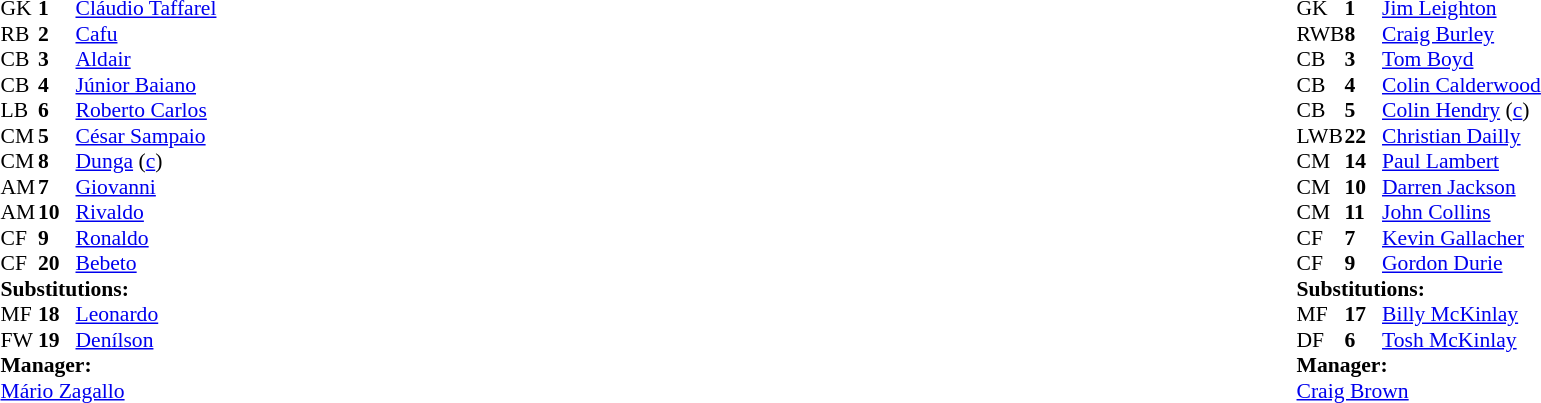<table width="100%">
<tr>
<td valign="top" width="50%"><br><table style="font-size: 90%" cellspacing="0" cellpadding="0">
<tr>
<th width="25"></th>
<th width="25"></th>
</tr>
<tr>
<td>GK</td>
<td><strong>1</strong></td>
<td><a href='#'>Cláudio Taffarel</a></td>
</tr>
<tr>
<td>RB</td>
<td><strong>2</strong></td>
<td><a href='#'>Cafu</a></td>
</tr>
<tr>
<td>CB</td>
<td><strong>3</strong></td>
<td><a href='#'>Aldair</a></td>
<td></td>
</tr>
<tr>
<td>CB</td>
<td><strong>4</strong></td>
<td><a href='#'>Júnior Baiano</a></td>
</tr>
<tr>
<td>LB</td>
<td><strong>6</strong></td>
<td><a href='#'>Roberto Carlos</a></td>
</tr>
<tr>
<td>CM</td>
<td><strong>5</strong></td>
<td><a href='#'>César Sampaio</a></td>
<td></td>
</tr>
<tr>
<td>CM</td>
<td><strong>8</strong></td>
<td><a href='#'>Dunga</a> (<a href='#'>c</a>)</td>
</tr>
<tr>
<td>AM</td>
<td><strong>7</strong></td>
<td><a href='#'>Giovanni</a></td>
<td></td>
<td></td>
</tr>
<tr>
<td>AM</td>
<td><strong>10</strong></td>
<td><a href='#'>Rivaldo</a></td>
</tr>
<tr>
<td>CF</td>
<td><strong>9</strong></td>
<td><a href='#'>Ronaldo</a></td>
</tr>
<tr>
<td>CF</td>
<td><strong>20</strong></td>
<td><a href='#'>Bebeto</a></td>
<td></td>
<td></td>
</tr>
<tr>
<td colspan=3><strong>Substitutions:</strong></td>
</tr>
<tr>
<td>MF</td>
<td><strong>18</strong></td>
<td><a href='#'>Leonardo</a></td>
<td></td>
<td></td>
</tr>
<tr>
<td>FW</td>
<td><strong>19</strong></td>
<td><a href='#'>Denílson</a></td>
<td></td>
<td></td>
</tr>
<tr>
<td colspan=3><strong>Manager:</strong></td>
</tr>
<tr>
<td colspan="4"><a href='#'>Mário Zagallo</a></td>
</tr>
</table>
</td>
<td></td>
<td valign="top" width="50%"><br><table style="font-size: 90%" cellspacing="0" cellpadding="0" align=center>
<tr>
<th width="25"></th>
<th width="25"></th>
</tr>
<tr>
<td>GK</td>
<td><strong>1</strong></td>
<td><a href='#'>Jim Leighton</a></td>
</tr>
<tr>
<td>RWB</td>
<td><strong>8</strong></td>
<td><a href='#'>Craig Burley</a></td>
</tr>
<tr>
<td>CB</td>
<td><strong>3</strong></td>
<td><a href='#'>Tom Boyd</a></td>
</tr>
<tr>
<td>CB</td>
<td><strong>4</strong></td>
<td><a href='#'>Colin Calderwood</a></td>
</tr>
<tr>
<td>CB</td>
<td><strong>5</strong></td>
<td><a href='#'>Colin Hendry</a> (<a href='#'>c</a>)</td>
</tr>
<tr>
<td>LWB</td>
<td><strong>22</strong></td>
<td><a href='#'>Christian Dailly</a></td>
<td></td>
<td></td>
</tr>
<tr>
<td>CM</td>
<td><strong>14</strong></td>
<td><a href='#'>Paul Lambert</a></td>
</tr>
<tr>
<td>CM</td>
<td><strong>10</strong></td>
<td><a href='#'>Darren Jackson</a></td>
</tr>
<tr>
<td>CM</td>
<td><strong>11</strong></td>
<td><a href='#'>John Collins</a></td>
</tr>
<tr>
<td>CF</td>
<td><strong>7</strong></td>
<td><a href='#'>Kevin Gallacher</a></td>
</tr>
<tr>
<td>CF</td>
<td><strong>9</strong></td>
<td><a href='#'>Gordon Durie</a></td>
<td></td>
<td></td>
</tr>
<tr>
<td colspan=3><strong>Substitutions:</strong></td>
</tr>
<tr>
<td>MF</td>
<td><strong>17</strong></td>
<td><a href='#'>Billy McKinlay</a></td>
<td></td>
<td></td>
</tr>
<tr>
<td>DF</td>
<td><strong>6</strong></td>
<td><a href='#'>Tosh McKinlay</a></td>
<td></td>
<td></td>
</tr>
<tr>
<td colspan=3><strong>Manager:</strong></td>
</tr>
<tr>
<td colspan="4"><a href='#'>Craig Brown</a></td>
</tr>
</table>
</td>
</tr>
</table>
